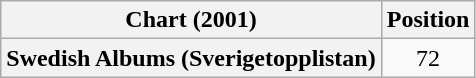<table class="wikitable plainrowheaders" style="text-align:center">
<tr>
<th scope="col">Chart (2001)</th>
<th scope="col">Position</th>
</tr>
<tr>
<th scope="row">Swedish Albums (Sverigetopplistan)</th>
<td>72</td>
</tr>
</table>
